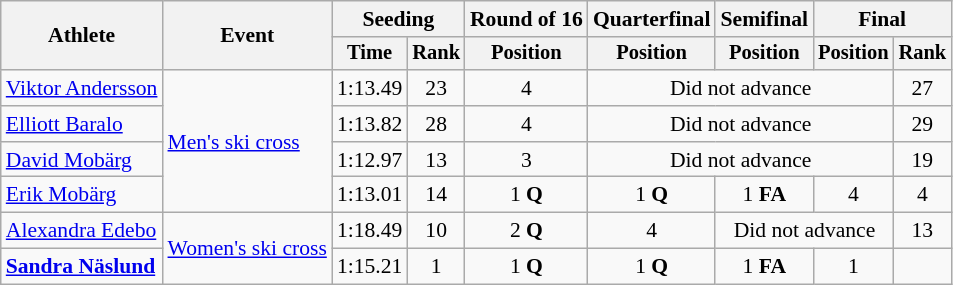<table class="wikitable" style="font-size:90%">
<tr>
<th rowspan="2">Athlete</th>
<th rowspan="2">Event</th>
<th colspan="2">Seeding</th>
<th>Round of 16</th>
<th>Quarterfinal</th>
<th>Semifinal</th>
<th colspan=2>Final</th>
</tr>
<tr style="font-size:95%">
<th>Time</th>
<th>Rank</th>
<th>Position</th>
<th>Position</th>
<th>Position</th>
<th>Position</th>
<th>Rank</th>
</tr>
<tr align=center>
<td align=left><a href='#'>Viktor Andersson</a></td>
<td align=left rowspan=4><a href='#'>Men's ski cross</a></td>
<td>1:13.49</td>
<td>23</td>
<td>4</td>
<td colspan=3>Did not advance</td>
<td>27</td>
</tr>
<tr align=center>
<td align=left><a href='#'>Elliott Baralo</a></td>
<td>1:13.82</td>
<td>28</td>
<td>4</td>
<td colspan=3>Did not advance</td>
<td>29</td>
</tr>
<tr align=center>
<td align=left><a href='#'>David Mobärg</a></td>
<td>1:12.97</td>
<td>13</td>
<td>3</td>
<td colspan=3>Did not advance</td>
<td>19</td>
</tr>
<tr align=center>
<td align=left><a href='#'>Erik Mobärg</a></td>
<td>1:13.01</td>
<td>14</td>
<td>1 <strong>Q</strong></td>
<td>1 <strong>Q</strong></td>
<td>1 <strong>FA</strong></td>
<td>4</td>
<td>4</td>
</tr>
<tr align=center>
<td align=left><a href='#'>Alexandra Edebo</a></td>
<td align=left rowspan=2><a href='#'>Women's ski cross</a></td>
<td>1:18.49</td>
<td>10</td>
<td>2 <strong>Q</strong></td>
<td>4</td>
<td colspan=2>Did not advance</td>
<td>13</td>
</tr>
<tr align=center>
<td align=left><strong><a href='#'>Sandra Näslund</a></strong></td>
<td>1:15.21</td>
<td>1</td>
<td>1 <strong>Q</strong></td>
<td>1 <strong>Q</strong></td>
<td>1 <strong>FA</strong></td>
<td>1</td>
<td></td>
</tr>
</table>
